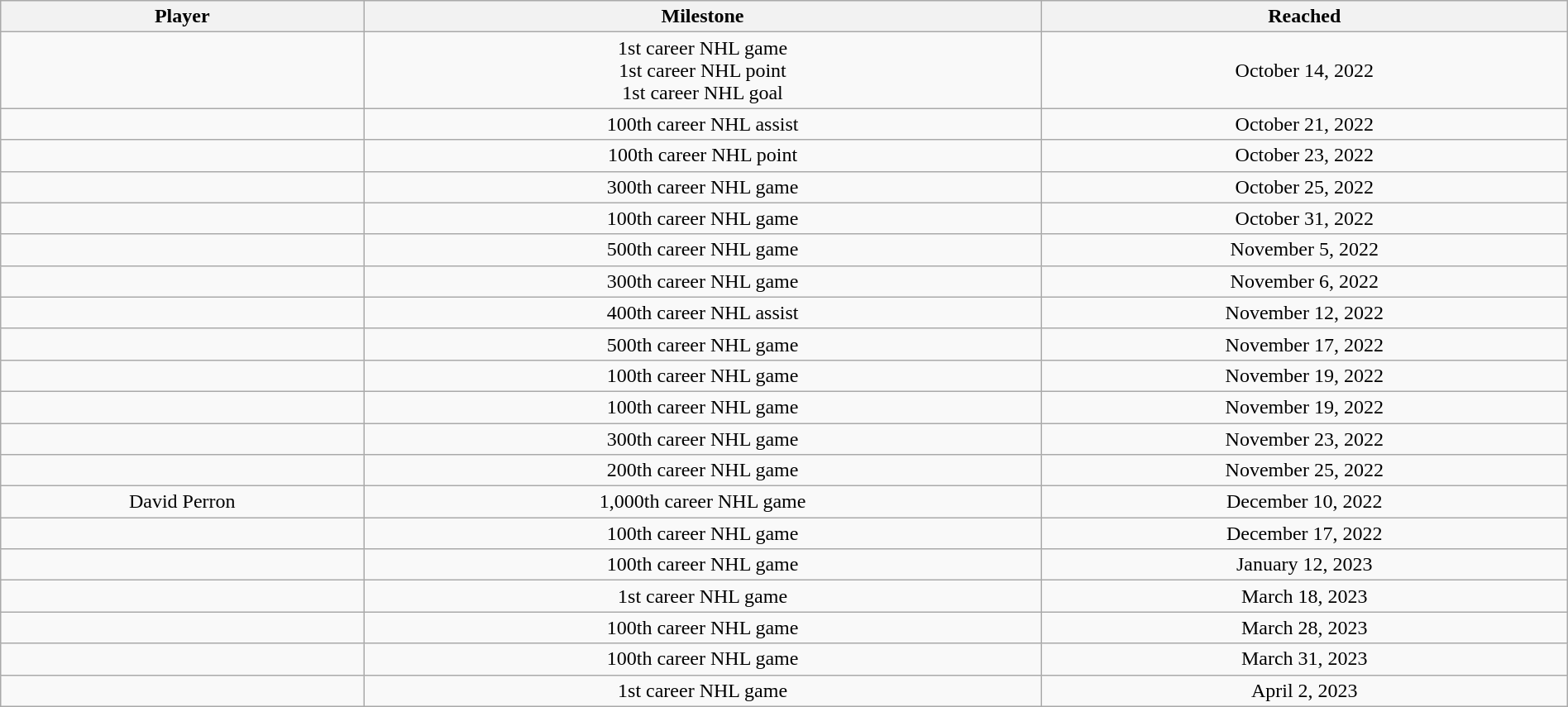<table class="wikitable sortable" style="width:100%; text-align:center;">
<tr>
<th>Player</th>
<th>Milestone</th>
<th data-sort-type="date">Reached</th>
</tr>
<tr>
<td></td>
<td>1st career NHL game<br>1st career NHL point<br>1st career NHL goal</td>
<td>October 14, 2022</td>
</tr>
<tr>
<td></td>
<td>100th career NHL assist</td>
<td>October 21, 2022</td>
</tr>
<tr>
<td></td>
<td>100th career NHL point</td>
<td>October 23, 2022</td>
</tr>
<tr>
<td></td>
<td>300th career NHL game</td>
<td>October 25, 2022</td>
</tr>
<tr>
<td></td>
<td>100th career NHL game</td>
<td>October 31, 2022</td>
</tr>
<tr>
<td></td>
<td>500th career NHL game</td>
<td>November 5, 2022</td>
</tr>
<tr>
<td></td>
<td>300th career NHL game</td>
<td>November 6, 2022</td>
</tr>
<tr>
<td></td>
<td>400th career NHL assist</td>
<td>November 12, 2022</td>
</tr>
<tr>
<td></td>
<td>500th career NHL game</td>
<td>November 17, 2022</td>
</tr>
<tr>
<td></td>
<td>100th career NHL game</td>
<td>November 19, 2022</td>
</tr>
<tr>
<td></td>
<td>100th career NHL game</td>
<td>November 19, 2022</td>
</tr>
<tr>
<td></td>
<td>300th career NHL game</td>
<td>November 23, 2022</td>
</tr>
<tr>
<td></td>
<td>200th career NHL game</td>
<td>November 25, 2022</td>
</tr>
<tr>
<td>David Perron</td>
<td>1,000th career NHL game</td>
<td>December 10, 2022</td>
</tr>
<tr>
<td></td>
<td>100th career NHL game</td>
<td>December 17, 2022</td>
</tr>
<tr>
<td></td>
<td>100th career NHL game</td>
<td>January 12, 2023</td>
</tr>
<tr>
<td></td>
<td>1st career NHL game</td>
<td>March 18, 2023</td>
</tr>
<tr>
<td></td>
<td>100th career NHL game</td>
<td>March 28, 2023</td>
</tr>
<tr>
<td></td>
<td>100th career NHL game</td>
<td>March 31, 2023</td>
</tr>
<tr>
<td></td>
<td>1st career NHL game</td>
<td>April 2, 2023</td>
</tr>
</table>
